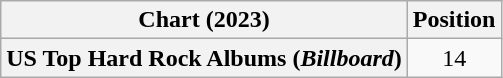<table class="wikitable sortable plainrowheaders" style="text-align:center">
<tr>
<th scope="col">Chart (2023)</th>
<th scope="col">Position</th>
</tr>
<tr>
<th scope="row">US Top Hard Rock Albums (<em>Billboard</em>)</th>
<td>14</td>
</tr>
</table>
